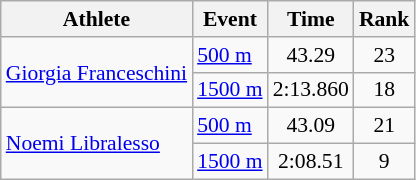<table class="wikitable" style="font-size:90%">
<tr>
<th>Athlete</th>
<th>Event</th>
<th>Time</th>
<th>Rank</th>
</tr>
<tr align=center>
<td align=left rowspan=2><a href='#'>Giorgia Franceschini</a></td>
<td align=left><a href='#'>500 m</a></td>
<td>43.29</td>
<td>23</td>
</tr>
<tr align=center>
<td align=left><a href='#'>1500 m</a></td>
<td>2:13.860</td>
<td>18</td>
</tr>
<tr align=center>
<td align=left rowspan=2><a href='#'>Noemi Libralesso</a></td>
<td align=left><a href='#'>500 m</a></td>
<td>43.09</td>
<td>21</td>
</tr>
<tr align=center>
<td align=left><a href='#'>1500 m</a></td>
<td>2:08.51</td>
<td>9</td>
</tr>
</table>
